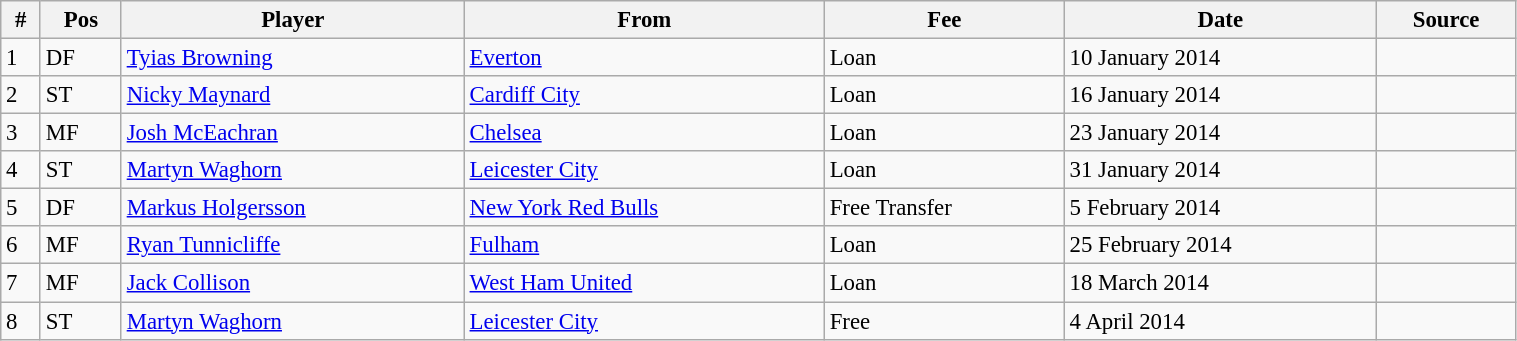<table class="wikitable" style="width:80%; text-align:center; font-size:95%; text-align:left;">
<tr>
<th>#</th>
<th>Pos</th>
<th>Player</th>
<th>From</th>
<th>Fee</th>
<th>Date</th>
<th>Source</th>
</tr>
<tr>
<td>1</td>
<td>DF</td>
<td><a href='#'>Tyias Browning</a></td>
<td><a href='#'>Everton</a></td>
<td>Loan</td>
<td>10 January 2014</td>
<td></td>
</tr>
<tr>
<td>2</td>
<td>ST</td>
<td><a href='#'>Nicky Maynard</a></td>
<td><a href='#'>Cardiff City</a></td>
<td>Loan</td>
<td>16 January 2014</td>
<td></td>
</tr>
<tr>
<td>3</td>
<td>MF</td>
<td><a href='#'>Josh McEachran</a></td>
<td><a href='#'>Chelsea</a></td>
<td>Loan</td>
<td>23 January 2014</td>
<td></td>
</tr>
<tr>
<td>4</td>
<td>ST</td>
<td><a href='#'>Martyn Waghorn</a></td>
<td><a href='#'>Leicester City</a></td>
<td>Loan</td>
<td>31 January 2014</td>
<td></td>
</tr>
<tr>
<td>5</td>
<td>DF</td>
<td><a href='#'>Markus Holgersson</a></td>
<td><a href='#'>New York Red Bulls</a></td>
<td>Free Transfer</td>
<td>5 February 2014</td>
<td></td>
</tr>
<tr>
<td>6</td>
<td>MF</td>
<td><a href='#'>Ryan Tunnicliffe</a></td>
<td><a href='#'>Fulham</a></td>
<td>Loan</td>
<td>25 February 2014</td>
<td></td>
</tr>
<tr>
<td>7</td>
<td>MF</td>
<td><a href='#'>Jack Collison</a></td>
<td><a href='#'>West Ham United</a></td>
<td>Loan</td>
<td>18 March 2014</td>
<td></td>
</tr>
<tr>
<td>8</td>
<td>ST</td>
<td><a href='#'>Martyn Waghorn</a></td>
<td><a href='#'>Leicester City</a></td>
<td>Free</td>
<td>4 April 2014</td>
<td></td>
</tr>
</table>
